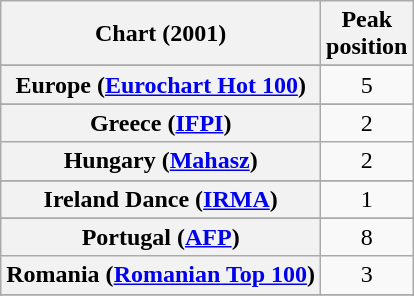<table class="wikitable sortable plainrowheaders" style="text-align:center">
<tr>
<th scope="col">Chart (2001)</th>
<th scope="col">Peak<br>position</th>
</tr>
<tr>
</tr>
<tr>
</tr>
<tr>
</tr>
<tr>
</tr>
<tr>
</tr>
<tr>
<th scope="row">Europe (<a href='#'>Eurochart Hot 100</a>)</th>
<td>5</td>
</tr>
<tr>
</tr>
<tr>
</tr>
<tr>
<th scope="row">Greece (<a href='#'>IFPI</a>)</th>
<td>2</td>
</tr>
<tr>
<th scope="row">Hungary (<a href='#'>Mahasz</a>)</th>
<td>2</td>
</tr>
<tr>
</tr>
<tr>
<th scope="row">Ireland Dance (<a href='#'>IRMA</a>)</th>
<td>1</td>
</tr>
<tr>
</tr>
<tr>
</tr>
<tr>
</tr>
<tr>
<th scope=row>Portugal (<a href='#'>AFP</a>)</th>
<td>8</td>
</tr>
<tr>
<th scope="row">Romania (<a href='#'>Romanian Top 100</a>)</th>
<td>3</td>
</tr>
<tr>
</tr>
<tr>
</tr>
<tr>
</tr>
<tr>
</tr>
<tr>
</tr>
<tr>
</tr>
<tr>
</tr>
</table>
